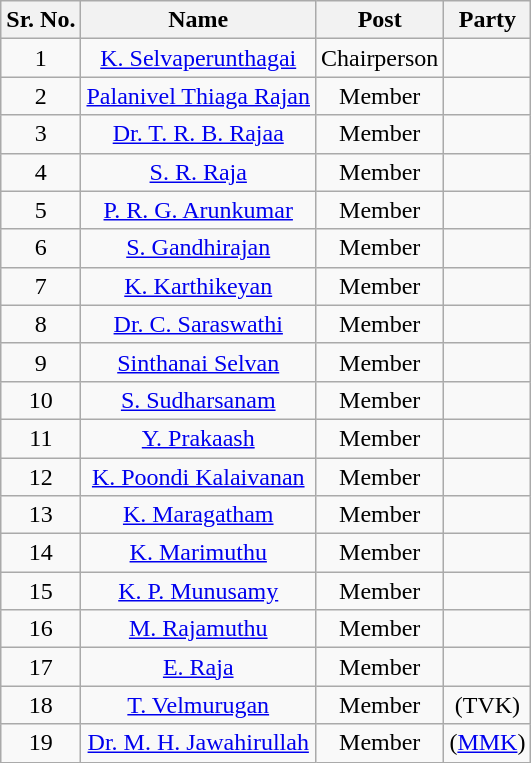<table class="wikitable sortable">
<tr>
<th>Sr. No.</th>
<th>Name</th>
<th>Post</th>
<th colspan="2">Party</th>
</tr>
<tr align="center">
<td>1</td>
<td><a href='#'>K. Selvaperunthagai</a></td>
<td>Chairperson</td>
<td></td>
</tr>
<tr align="center">
<td>2</td>
<td><a href='#'>Palanivel Thiaga Rajan</a></td>
<td>Member</td>
<td></td>
</tr>
<tr align="center">
<td>3</td>
<td><a href='#'>Dr. T. R. B. Rajaa</a></td>
<td>Member</td>
<td></td>
</tr>
<tr align="center">
<td>4</td>
<td><a href='#'>S. R. Raja</a></td>
<td>Member</td>
<td></td>
</tr>
<tr align="center">
<td>5</td>
<td><a href='#'>P. R. G. Arunkumar</a></td>
<td>Member</td>
<td></td>
</tr>
<tr align="center">
<td>6</td>
<td><a href='#'>S. Gandhirajan</a></td>
<td>Member</td>
<td></td>
</tr>
<tr align="center">
<td>7</td>
<td><a href='#'>K. Karthikeyan</a></td>
<td>Member</td>
<td></td>
</tr>
<tr align="center">
<td>8</td>
<td><a href='#'>Dr. C. Saraswathi</a></td>
<td>Member</td>
<td></td>
</tr>
<tr align="center">
<td>9</td>
<td><a href='#'>Sinthanai Selvan</a></td>
<td>Member</td>
<td></td>
</tr>
<tr align="center">
<td>10</td>
<td><a href='#'>S. Sudharsanam</a></td>
<td>Member</td>
<td></td>
</tr>
<tr align="center">
<td>11</td>
<td><a href='#'>Y. Prakaash</a></td>
<td>Member</td>
<td></td>
</tr>
<tr align="center">
<td>12</td>
<td><a href='#'>K. Poondi Kalaivanan</a></td>
<td>Member</td>
<td></td>
</tr>
<tr align="center">
<td>13</td>
<td><a href='#'>K. Maragatham</a></td>
<td>Member</td>
<td></td>
</tr>
<tr align="center">
<td>14</td>
<td><a href='#'>K. Marimuthu</a></td>
<td>Member</td>
<td></td>
</tr>
<tr align="center">
<td>15</td>
<td><a href='#'>K. P. Munusamy</a></td>
<td>Member</td>
<td></td>
</tr>
<tr align="center">
<td>16</td>
<td><a href='#'>M. Rajamuthu</a></td>
<td>Member</td>
<td></td>
</tr>
<tr align="center">
<td>17</td>
<td><a href='#'>E. Raja</a></td>
<td>Member</td>
<td></td>
</tr>
<tr align="center">
<td>18</td>
<td><a href='#'>T. Velmurugan</a></td>
<td>Member</td>
<td>(TVK)</td>
</tr>
<tr align="center">
<td>19</td>
<td><a href='#'>Dr. M. H. Jawahirullah</a></td>
<td>Member</td>
<td> (<a href='#'>MMK</a>)</td>
</tr>
</table>
